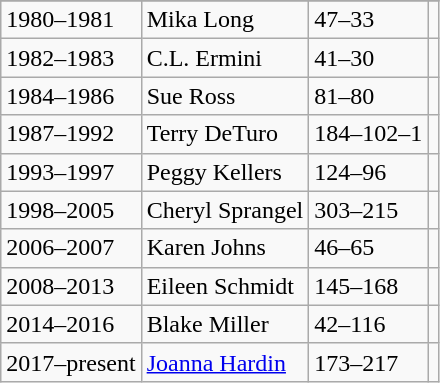<table class="wikitable">
<tr style="text-align:center;">
</tr>
<tr>
<td>1980–1981</td>
<td>Mika Long</td>
<td>47–33</td>
<td></td>
</tr>
<tr>
<td>1982–1983</td>
<td>C.L. Ermini</td>
<td>41–30</td>
<td></td>
</tr>
<tr>
<td>1984–1986</td>
<td>Sue Ross</td>
<td>81–80</td>
<td></td>
</tr>
<tr>
<td>1987–1992</td>
<td>Terry DeTuro</td>
<td>184–102–1</td>
<td></td>
</tr>
<tr>
<td>1993–1997</td>
<td>Peggy Kellers</td>
<td>124–96</td>
<td></td>
</tr>
<tr>
<td>1998–2005</td>
<td>Cheryl Sprangel</td>
<td>303–215</td>
<td></td>
</tr>
<tr>
<td>2006–2007</td>
<td>Karen Johns</td>
<td>46–65</td>
<td></td>
</tr>
<tr>
<td>2008–2013</td>
<td>Eileen Schmidt</td>
<td>145–168</td>
<td></td>
</tr>
<tr>
<td>2014–2016</td>
<td>Blake Miller</td>
<td>42–116</td>
<td></td>
</tr>
<tr>
<td>2017–present</td>
<td><a href='#'>Joanna Hardin</a></td>
<td>173–217</td>
<td></td>
</tr>
</table>
